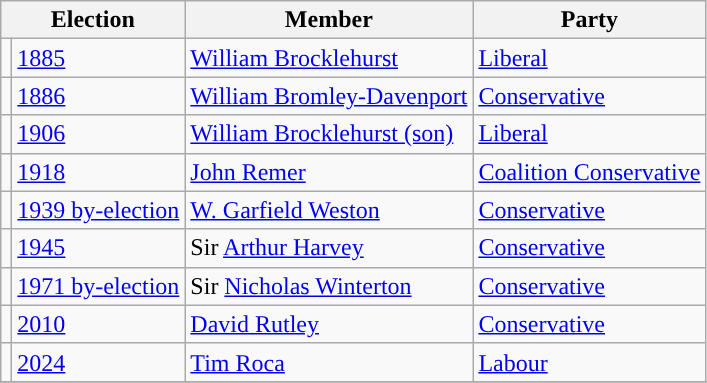<table class="wikitable">
<tr>
<th colspan="2">Election</th>
<th>Member</th>
<th>Party</th>
</tr>
<tr>
<td style="color:inherit;background-color: "></td>
<td><a href='#'>1885</a></td>
<td><a href='#'>William Brocklehurst</a></td>
<td><a href='#'>Liberal</a></td>
</tr>
<tr>
<td style="color:inherit;background-color: "></td>
<td><a href='#'>1886</a></td>
<td><a href='#'>William Bromley-Davenport</a></td>
<td><a href='#'>Conservative</a></td>
</tr>
<tr>
<td style="color:inherit;background-color: "></td>
<td><a href='#'>1906</a></td>
<td><a href='#'>William Brocklehurst (son)</a></td>
<td><a href='#'>Liberal</a></td>
</tr>
<tr>
<td style="color:inherit;background-color: "></td>
<td><a href='#'>1918</a></td>
<td><a href='#'>John Remer</a></td>
<td><a href='#'>Coalition Conservative</a></td>
</tr>
<tr>
<td style="color:inherit;background-color: "></td>
<td><a href='#'>1939 by-election</a></td>
<td><a href='#'>W. Garfield Weston</a></td>
<td><a href='#'>Conservative</a></td>
</tr>
<tr>
<td style="color:inherit;background-color: "></td>
<td><a href='#'>1945</a></td>
<td>Sir <a href='#'>Arthur Harvey</a></td>
<td><a href='#'>Conservative</a></td>
</tr>
<tr>
<td style="color:inherit;background-color: "></td>
<td><a href='#'>1971 by-election</a></td>
<td>Sir <a href='#'>Nicholas Winterton</a></td>
<td><a href='#'>Conservative</a></td>
</tr>
<tr>
<td style="color:inherit;background-color: "></td>
<td><a href='#'>2010</a></td>
<td><a href='#'>David Rutley</a></td>
<td><a href='#'>Conservative</a></td>
</tr>
<tr>
<td style="color:inherit;background-color: "></td>
<td><a href='#'>2024</a></td>
<td><a href='#'>Tim Roca</a></td>
<td><a href='#'>Labour</a></td>
</tr>
<tr>
</tr>
</table>
